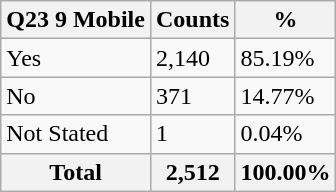<table class="wikitable sortable">
<tr>
<th>Q23 9 Mobile</th>
<th>Counts</th>
<th>%</th>
</tr>
<tr>
<td>Yes</td>
<td>2,140</td>
<td>85.19%</td>
</tr>
<tr>
<td>No</td>
<td>371</td>
<td>14.77%</td>
</tr>
<tr>
<td>Not Stated</td>
<td>1</td>
<td>0.04%</td>
</tr>
<tr>
<th>Total</th>
<th>2,512</th>
<th>100.00%</th>
</tr>
</table>
